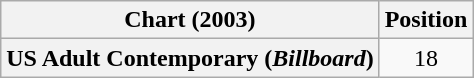<table class="wikitable plainrowheaders" style="text-align:center">
<tr>
<th>Chart (2003)</th>
<th>Position</th>
</tr>
<tr>
<th scope="row">US Adult Contemporary (<em>Billboard</em>)</th>
<td>18</td>
</tr>
</table>
